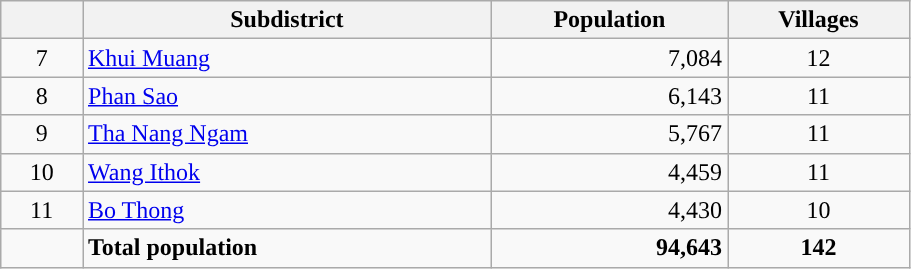<table class="wikitable" style="width:48%; display:inline-table;">
<tr>
<th scope="col" style="width:9%;"> </th>
<th scope="col" style="width:45%;">Subdistrict</th>
<th scope="col" style="width:26%;">Population</th>
<th scope="col" style="width:20%;">Villages</th>
</tr>
<tr>
<td style="text-align:center;">7</td>
<td><a href='#'>Khui Muang</a></td>
<td style="text-align:right;">7,084</td>
<td style="text-align:center;">12</td>
</tr>
<tr>
<td style="text-align:center;">8</td>
<td><a href='#'>Phan Sao</a></td>
<td style="text-align:right;">6,143</td>
<td style="text-align:center;">11</td>
</tr>
<tr>
<td style="text-align:center;">9</td>
<td><a href='#'>Tha Nang Ngam</a></td>
<td style="text-align:right;">5,767</td>
<td style="text-align:center;">11</td>
</tr>
<tr>
<td style="text-align:center;">10</td>
<td><a href='#'>Wang Ithok</a></td>
<td style="text-align:right;">4,459</td>
<td style="text-align:center;">11</td>
</tr>
<tr>
<td style="text-align:center;">11</td>
<td><a href='#'>Bo Thong</a></td>
<td style="text-align:right;">4,430</td>
<td style="text-align:center;">10</td>
</tr>
<tr>
<td></td>
<td><strong>Total population</strong></td>
<td style="text-align:right;"><strong>94,643</strong></td>
<td style="text-align:center;"><strong>142</strong></td>
</tr>
</table>
